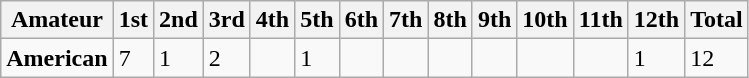<table class="wikitable">
<tr>
<th>Amateur</th>
<th>1st</th>
<th>2nd</th>
<th>3rd</th>
<th>4th</th>
<th>5th</th>
<th>6th</th>
<th>7th</th>
<th>8th</th>
<th>9th</th>
<th>10th</th>
<th>11th</th>
<th>12th</th>
<th>Total</th>
</tr>
<tr>
<td><strong>American</strong></td>
<td>7</td>
<td>1</td>
<td>2</td>
<td></td>
<td>1</td>
<td></td>
<td></td>
<td></td>
<td></td>
<td></td>
<td></td>
<td>1</td>
<td>12</td>
</tr>
</table>
